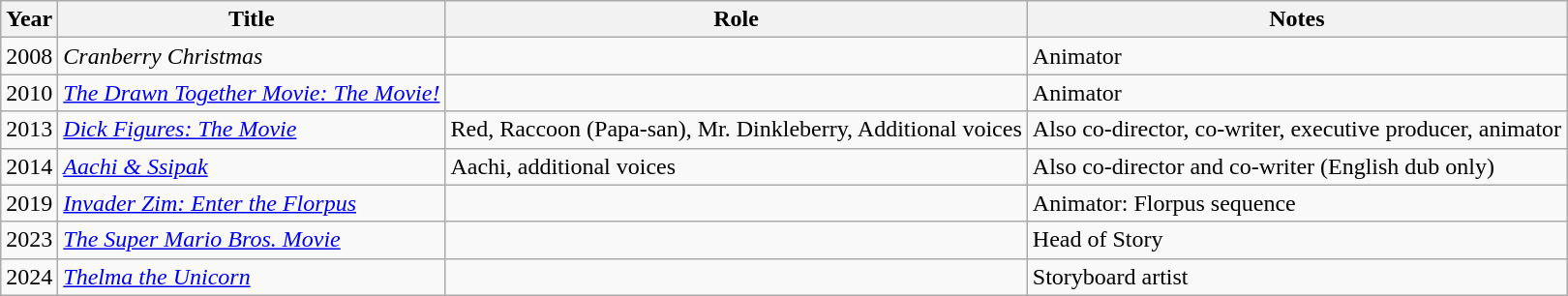<table class="wikitable">
<tr>
<th>Year</th>
<th>Title</th>
<th>Role</th>
<th>Notes</th>
</tr>
<tr>
<td>2008</td>
<td><em>Cranberry Christmas</em></td>
<td></td>
<td>Animator</td>
</tr>
<tr>
<td>2010</td>
<td><em><a href='#'>The Drawn Together Movie: The Movie!</a></em></td>
<td></td>
<td>Animator</td>
</tr>
<tr>
<td>2013</td>
<td><em><a href='#'>Dick Figures: The Movie</a></em></td>
<td>Red, Raccoon (Papa-san), Mr. Dinkleberry, Additional voices</td>
<td>Also co-director, co-writer, executive producer, animator</td>
</tr>
<tr>
<td>2014</td>
<td><em><a href='#'>Aachi & Ssipak</a></em></td>
<td>Aachi, additional voices</td>
<td>Also co-director and co-writer (English dub only)</td>
</tr>
<tr>
<td>2019</td>
<td><em><a href='#'>Invader Zim: Enter the Florpus</a></em></td>
<td></td>
<td>Animator: Florpus sequence</td>
</tr>
<tr>
<td>2023</td>
<td><em><a href='#'>The Super Mario Bros. Movie</a></em></td>
<td></td>
<td>Head of Story</td>
</tr>
<tr>
<td>2024</td>
<td><em><a href='#'>Thelma the Unicorn</a></em></td>
<td></td>
<td>Storyboard artist</td>
</tr>
</table>
